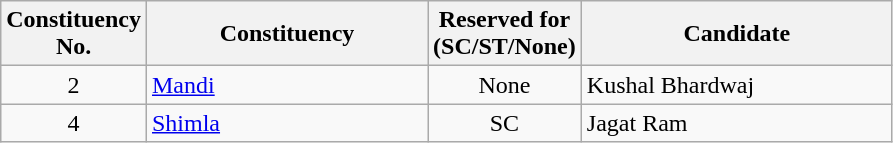<table class= "wikitable sortable">
<tr>
<th>Constituency <br> No.</th>
<th style="width:180px;">Constituency</th>
<th>Reserved for <br> (SC/ST/None)</th>
<th style="width:200px;">Candidate </th>
</tr>
<tr>
<td style="text-align:center;">2</td>
<td><a href='#'>Mandi</a></td>
<td style="text-align:center;">None</td>
<td>Kushal Bhardwaj</td>
</tr>
<tr>
<td style="text-align:center;">4</td>
<td><a href='#'>Shimla</a></td>
<td style="text-align:center;">SC</td>
<td>Jagat Ram</td>
</tr>
</table>
